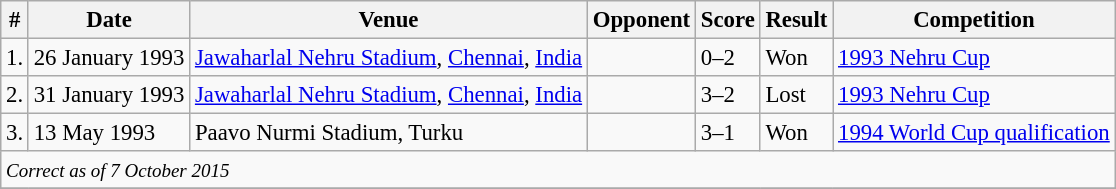<table class="wikitable" style="font-size:95%;">
<tr>
<th>#</th>
<th>Date</th>
<th>Venue</th>
<th>Opponent</th>
<th>Score</th>
<th>Result</th>
<th>Competition</th>
</tr>
<tr>
<td>1.</td>
<td>26 January 1993</td>
<td><a href='#'>Jawaharlal Nehru Stadium</a>, <a href='#'>Chennai</a>, <a href='#'>India</a></td>
<td></td>
<td>0–2</td>
<td>Won</td>
<td><a href='#'>1993 Nehru Cup</a></td>
</tr>
<tr>
<td>2.</td>
<td>31 January 1993</td>
<td><a href='#'>Jawaharlal Nehru Stadium</a>, <a href='#'>Chennai</a>, <a href='#'>India</a></td>
<td></td>
<td>3–2</td>
<td>Lost</td>
<td><a href='#'>1993 Nehru Cup</a></td>
</tr>
<tr>
<td>3.</td>
<td>13 May 1993</td>
<td>Paavo Nurmi Stadium, Turku</td>
<td></td>
<td>3–1</td>
<td>Won</td>
<td><a href='#'>1994 World Cup qualification</a></td>
</tr>
<tr>
<td colspan="12"><small><em>Correct as of 7 October 2015</em></small></td>
</tr>
<tr>
</tr>
</table>
